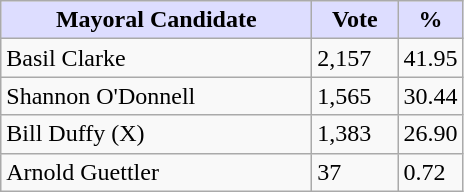<table class="wikitable">
<tr>
<th style="background:#ddf; width:200px;">Mayoral Candidate </th>
<th style="background:#ddf; width:50px;">Vote</th>
<th style="background:#ddf; width:30px;">%</th>
</tr>
<tr>
<td>Basil Clarke</td>
<td>2,157</td>
<td>41.95</td>
</tr>
<tr>
<td>Shannon O'Donnell</td>
<td>1,565</td>
<td>30.44</td>
</tr>
<tr>
<td>Bill Duffy (X)</td>
<td>1,383</td>
<td>26.90</td>
</tr>
<tr>
<td>Arnold Guettler</td>
<td>37</td>
<td>0.72</td>
</tr>
</table>
